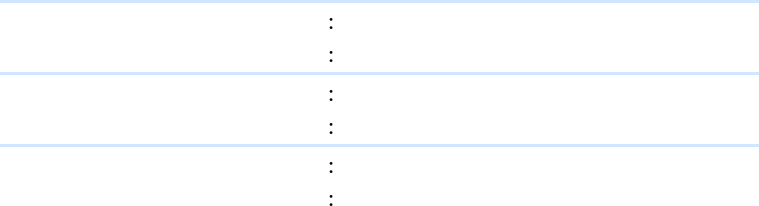<table style="text-align:center" width=510>
<tr>
<th width=30%></th>
<th width=10%></th>
<th width=30%></th>
<th width=10%></th>
</tr>
<tr align="left" bgcolor=#D0E7FF>
<td colspan=4></td>
</tr>
<tr>
<td align="right"></td>
<td>:</td>
<td align=left></td>
</tr>
<tr>
<td align="right"></td>
<td>:</td>
<td align=left></td>
</tr>
<tr align="left" bgcolor=#D0E7FF>
<td colspan=4></td>
</tr>
<tr>
<td align="right"></td>
<td>:</td>
<td align=left></td>
</tr>
<tr>
<td align="right"></td>
<td>:</td>
<td align=left></td>
</tr>
<tr align="left" bgcolor=#D0E7FF>
<td colspan=4></td>
</tr>
<tr>
<td align="right"></td>
<td>:</td>
<td align=left></td>
</tr>
<tr>
<td align="right"></td>
<td>:</td>
<td align=left></td>
</tr>
</table>
